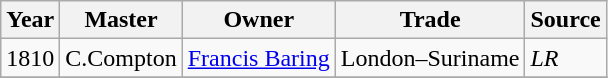<table class=" wikitable">
<tr>
<th>Year</th>
<th>Master</th>
<th>Owner</th>
<th>Trade</th>
<th>Source</th>
</tr>
<tr>
<td>1810</td>
<td>C.Compton</td>
<td><a href='#'>Francis Baring</a></td>
<td>London–Suriname</td>
<td><em>LR</em></td>
</tr>
<tr>
</tr>
</table>
